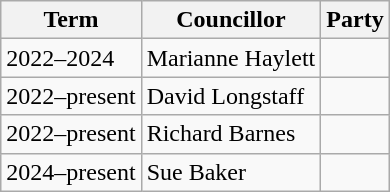<table class="wikitable">
<tr>
<th>Term</th>
<th>Councillor</th>
<th colspan=2>Party</th>
</tr>
<tr>
<td>2022–2024</td>
<td>Marianne Haylett</td>
<td></td>
</tr>
<tr>
<td>2022–present</td>
<td>David Longstaff</td>
<td></td>
</tr>
<tr>
<td>2022–present</td>
<td>Richard Barnes</td>
<td></td>
</tr>
<tr>
<td>2024–present</td>
<td>Sue Baker</td>
<td></td>
</tr>
</table>
